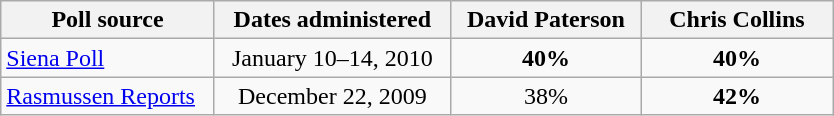<table class="wikitable">
<tr valign=bottom>
<th style="width:135px;">Poll source</th>
<th style="width:150px;">Dates administered</th>
<th style="width:120px;">David Paterson</th>
<th style="width:120px;">Chris Collins</th>
</tr>
<tr>
<td><a href='#'>Siena Poll</a></td>
<td align=center>January 10–14, 2010</td>
<td align=center><strong>40%</strong></td>
<td align=center><strong>40%</strong></td>
</tr>
<tr>
<td><a href='#'>Rasmussen Reports</a></td>
<td align=center>December 22, 2009</td>
<td align=center>38%</td>
<td align=center ><strong>42%</strong></td>
</tr>
</table>
